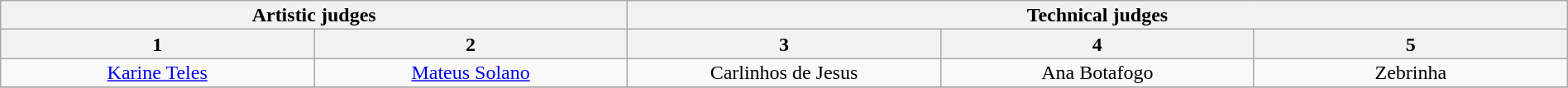<table class="wikitable" style="font-size:100%; line-height:16px; text-align:center" width="100%">
<tr>
<th colspan=2>Artistic judges</th>
<th colspan=3>Technical judges</th>
</tr>
<tr>
<th width="20.0%">1</th>
<th width="20.0%">2</th>
<th width="20.0%">3</th>
<th width="20.0%">4</th>
<th width="20.0%">5</th>
</tr>
<tr>
<td><a href='#'>Karine Teles</a></td>
<td><a href='#'>Mateus Solano</a></td>
<td>Carlinhos de Jesus</td>
<td>Ana Botafogo</td>
<td>Zebrinha</td>
</tr>
<tr>
</tr>
</table>
